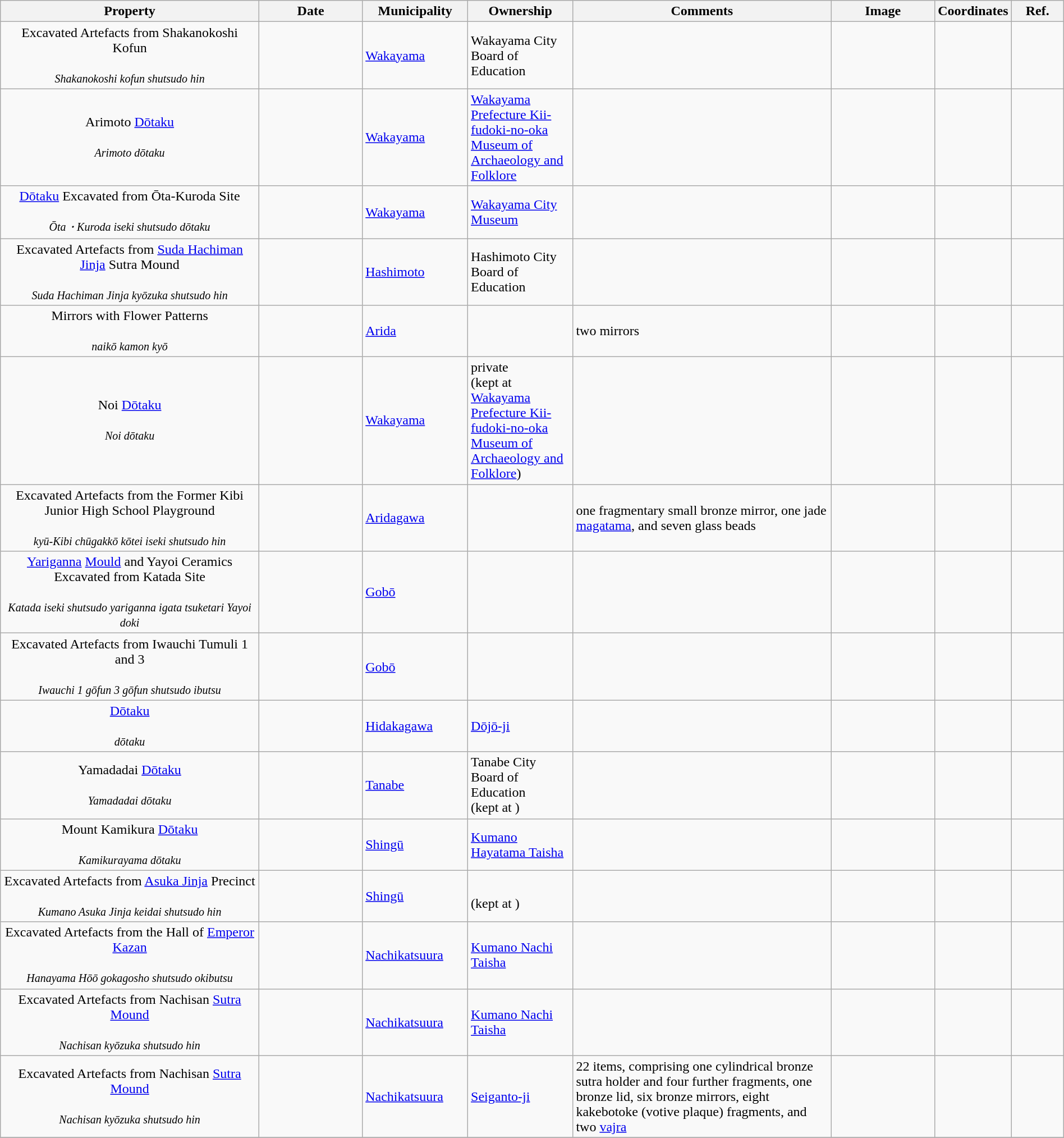<table class="wikitable sortable"  style="width:100%;">
<tr>
<th width="25%" align="left">Property</th>
<th width="10%" align="left">Date</th>
<th width="10%" align="left">Municipality</th>
<th width="10%" align="left">Ownership</th>
<th width="25%" align="left" class="unsortable">Comments</th>
<th width="10%" align="left" class="unsortable">Image</th>
<th width="5%" align="left" class="unsortable">Coordinates</th>
<th width="5%" align="left" class="unsortable">Ref.</th>
</tr>
<tr>
<td align="center">Excavated Artefacts from Shakanokoshi Kofun<br><br><small><em>Shakanokoshi kofun shutsudo hin</em></small></td>
<td></td>
<td><a href='#'>Wakayama</a></td>
<td>Wakayama City Board of Education</td>
<td></td>
<td></td>
<td></td>
<td></td>
</tr>
<tr>
<td align="center">Arimoto <a href='#'>Dōtaku</a><br><br><small><em>Arimoto dōtaku</em></small></td>
<td></td>
<td><a href='#'>Wakayama</a></td>
<td><a href='#'>Wakayama Prefecture Kii-fudoki-no-oka Museum of Archaeology and Folklore</a></td>
<td></td>
<td></td>
<td></td>
<td></td>
</tr>
<tr>
<td align="center"><a href='#'>Dōtaku</a> Excavated from Ōta-Kuroda Site<br><br><small><em>Ōta・Kuroda iseki shutsudo dōtaku</em></small></td>
<td></td>
<td><a href='#'>Wakayama</a></td>
<td><a href='#'>Wakayama City Museum</a></td>
<td></td>
<td></td>
<td></td>
<td></td>
</tr>
<tr>
<td align="center">Excavated Artefacts from <a href='#'>Suda Hachiman Jinja</a> Sutra Mound<br><br><small><em>Suda Hachiman Jinja kyōzuka shutsudo hin</em></small></td>
<td></td>
<td><a href='#'>Hashimoto</a></td>
<td>Hashimoto City Board of Education</td>
<td></td>
<td></td>
<td></td>
<td></td>
</tr>
<tr>
<td align="center">Mirrors with Flower Patterns<br><br><small><em>naikō kamon kyō</em></small></td>
<td></td>
<td><a href='#'>Arida</a></td>
<td></td>
<td>two mirrors</td>
<td></td>
<td></td>
<td></td>
</tr>
<tr>
<td align="center">Noi <a href='#'>Dōtaku</a><br><br><small><em>Noi dōtaku</em></small></td>
<td></td>
<td><a href='#'>Wakayama</a></td>
<td>private<br>(kept at <a href='#'>Wakayama Prefecture Kii-fudoki-no-oka Museum of Archaeology and Folklore</a>)</td>
<td></td>
<td></td>
<td></td>
<td></td>
</tr>
<tr>
<td align="center">Excavated Artefacts from the Former Kibi Junior High School Playground<br><br><small><em>kyū-Kibi chūgakkō kōtei iseki shutsudo hin</em></small></td>
<td></td>
<td><a href='#'>Aridagawa</a></td>
<td></td>
<td>one fragmentary small bronze mirror, one jade <a href='#'>magatama</a>, and seven glass beads</td>
<td></td>
<td></td>
<td></td>
</tr>
<tr>
<td align="center"><a href='#'>Yariganna</a> <a href='#'>Mould</a> and Yayoi Ceramics Excavated from Katada Site<br><br><small><em>Katada iseki shutsudo yariganna igata tsuketari Yayoi doki</em></small></td>
<td></td>
<td><a href='#'>Gobō</a></td>
<td></td>
<td></td>
<td></td>
<td></td>
<td></td>
</tr>
<tr>
<td align="center">Excavated Artefacts from Iwauchi Tumuli 1 and 3<br><br><small><em>Iwauchi 1 gōfun 3 gōfun shutsudo ibutsu</em></small></td>
<td></td>
<td><a href='#'>Gobō</a></td>
<td></td>
<td></td>
<td></td>
<td></td>
<td></td>
</tr>
<tr>
<td align="center"><a href='#'>Dōtaku</a><br><br><small><em>dōtaku</em></small></td>
<td></td>
<td><a href='#'>Hidakagawa</a></td>
<td><a href='#'>Dōjō-ji</a></td>
<td></td>
<td></td>
<td></td>
<td></td>
</tr>
<tr>
<td align="center">Yamadadai <a href='#'>Dōtaku</a><br><br><small><em>Yamadadai dōtaku</em></small></td>
<td></td>
<td><a href='#'>Tanabe</a></td>
<td>Tanabe City Board of Education<br>(kept at )</td>
<td></td>
<td></td>
<td></td>
<td></td>
</tr>
<tr>
<td align="center">Mount Kamikura <a href='#'>Dōtaku</a><br><br><small><em>Kamikurayama dōtaku</em></small></td>
<td></td>
<td><a href='#'>Shingū</a></td>
<td><a href='#'>Kumano Hayatama Taisha</a></td>
<td></td>
<td></td>
<td></td>
<td></td>
</tr>
<tr>
<td align="center">Excavated Artefacts from <a href='#'>Asuka Jinja</a> Precinct<br><br><small><em>Kumano Asuka Jinja keidai shutsudo hin</em></small></td>
<td></td>
<td><a href='#'>Shingū</a></td>
<td><br>(kept at )</td>
<td></td>
<td></td>
<td></td>
<td></td>
</tr>
<tr>
<td align="center">Excavated Artefacts from the Hall of <a href='#'>Emperor Kazan</a><br><br><small><em>Hanayama Hōō gokagosho shutsudo okibutsu</em></small></td>
<td></td>
<td><a href='#'>Nachikatsuura</a></td>
<td><a href='#'>Kumano Nachi Taisha</a></td>
<td></td>
<td></td>
<td></td>
<td></td>
</tr>
<tr>
<td align="center">Excavated Artefacts from Nachisan <a href='#'>Sutra Mound</a><br><br><small><em>Nachisan kyōzuka shutsudo hin</em></small></td>
<td></td>
<td><a href='#'>Nachikatsuura</a></td>
<td><a href='#'>Kumano Nachi Taisha</a></td>
<td></td>
<td></td>
<td></td>
<td></td>
</tr>
<tr>
<td align="center">Excavated Artefacts from Nachisan <a href='#'>Sutra Mound</a><br><br><small><em>Nachisan kyōzuka shutsudo hin</em></small></td>
<td></td>
<td><a href='#'>Nachikatsuura</a></td>
<td><a href='#'>Seiganto-ji</a></td>
<td>22 items, comprising one cylindrical bronze sutra holder and four further fragments, one bronze lid, six bronze mirrors, eight kakebotoke (votive plaque) fragments, and two <a href='#'>vajra</a></td>
<td></td>
<td></td>
<td></td>
</tr>
<tr>
</tr>
</table>
